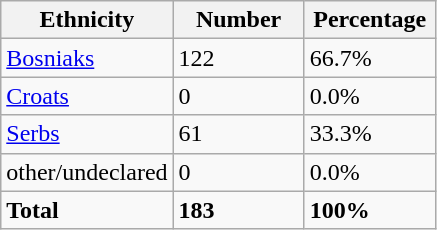<table class="wikitable">
<tr>
<th width="100px">Ethnicity</th>
<th width="80px">Number</th>
<th width="80px">Percentage</th>
</tr>
<tr>
<td><a href='#'>Bosniaks</a></td>
<td>122</td>
<td>66.7%</td>
</tr>
<tr>
<td><a href='#'>Croats</a></td>
<td>0</td>
<td>0.0%</td>
</tr>
<tr>
<td><a href='#'>Serbs</a></td>
<td>61</td>
<td>33.3%</td>
</tr>
<tr>
<td>other/undeclared</td>
<td>0</td>
<td>0.0%</td>
</tr>
<tr>
<td><strong>Total</strong></td>
<td><strong>183</strong></td>
<td><strong>100%</strong></td>
</tr>
</table>
